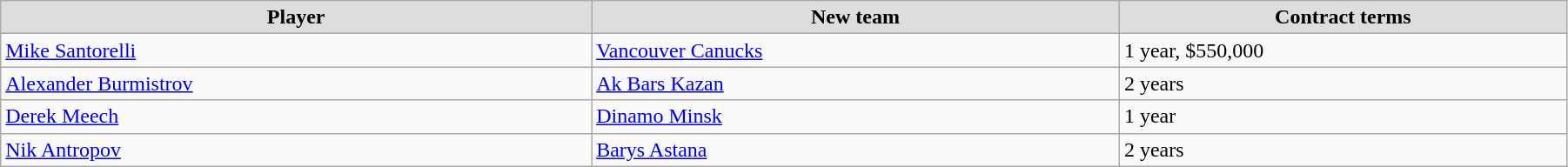<table class="wikitable" style="width:95%;">
<tr style="text-align:center; background:#ddd;">
<td><strong>Player</strong></td>
<td><strong>New team</strong></td>
<td><strong>Contract terms</strong></td>
</tr>
<tr>
<td><a href='#'>Mike Santorelli</a></td>
<td><a href='#'>Vancouver Canucks</a></td>
<td>1 year, $550,000</td>
</tr>
<tr>
<td><a href='#'>Alexander Burmistrov</a></td>
<td><a href='#'>Ak Bars Kazan</a></td>
<td>2 years</td>
</tr>
<tr>
<td><a href='#'>Derek Meech</a></td>
<td><a href='#'>Dinamo Minsk</a></td>
<td>1 year</td>
</tr>
<tr>
<td><a href='#'>Nik Antropov</a></td>
<td><a href='#'>Barys Astana</a></td>
<td>2 years</td>
</tr>
</table>
